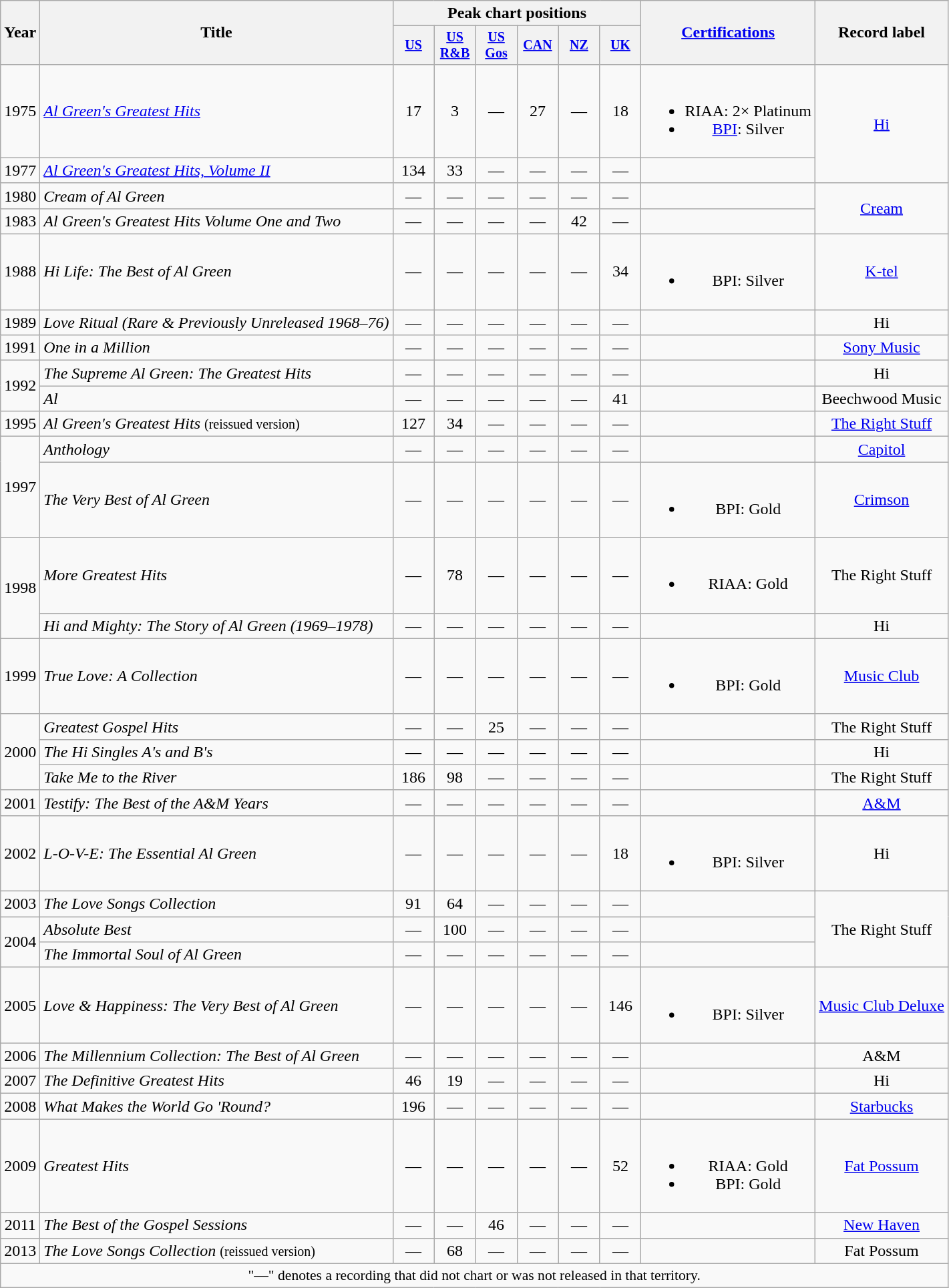<table class="wikitable" style="text-align:center;">
<tr>
<th rowspan="2">Year</th>
<th rowspan="2">Title</th>
<th colspan="6">Peak chart positions</th>
<th rowspan="2"><a href='#'>Certifications</a></th>
<th rowspan="2">Record label</th>
</tr>
<tr style="font-size:smaller;">
<th width="35"><a href='#'>US</a><br></th>
<th width="35"><a href='#'>US<br>R&B</a><br></th>
<th width="35"><a href='#'>US<br>Gos</a><br></th>
<th width="35"><a href='#'>CAN</a><br></th>
<th width="35"><a href='#'>NZ</a><br></th>
<th width="35"><a href='#'>UK</a><br></th>
</tr>
<tr>
<td>1975</td>
<td align="left"><em><a href='#'>Al Green's Greatest Hits</a></em></td>
<td>17</td>
<td>3</td>
<td>—</td>
<td>27</td>
<td>—</td>
<td>18</td>
<td><br><ul><li>RIAA: 2× Platinum</li><li><a href='#'>BPI</a>: Silver</li></ul></td>
<td rowspan="2"><a href='#'>Hi</a></td>
</tr>
<tr>
<td>1977</td>
<td align="left"><em><a href='#'>Al Green's Greatest Hits, Volume II</a></em></td>
<td>134</td>
<td>33</td>
<td>—</td>
<td>—</td>
<td>—</td>
<td>—</td>
<td></td>
</tr>
<tr>
<td>1980</td>
<td align="left"><em>Cream of Al Green</em></td>
<td>—</td>
<td>—</td>
<td>—</td>
<td>—</td>
<td>—</td>
<td>—</td>
<td></td>
<td rowspan="2"><a href='#'>Cream</a></td>
</tr>
<tr>
<td>1983</td>
<td align="left"><em>Al Green's Greatest Hits Volume One and Two</em></td>
<td>—</td>
<td>—</td>
<td>—</td>
<td>—</td>
<td>42</td>
<td>—</td>
<td></td>
</tr>
<tr>
<td>1988</td>
<td align="left"><em>Hi Life: The Best of Al Green</em></td>
<td>—</td>
<td>—</td>
<td>—</td>
<td>—</td>
<td>—</td>
<td>34</td>
<td><br><ul><li>BPI: Silver</li></ul></td>
<td rowspan="1"><a href='#'>K-tel</a></td>
</tr>
<tr>
<td>1989</td>
<td align="left"><em>Love Ritual (Rare & Previously Unreleased 1968–76)</em></td>
<td>—</td>
<td>—</td>
<td>—</td>
<td>—</td>
<td>—</td>
<td>—</td>
<td></td>
<td rowspan="1">Hi</td>
</tr>
<tr>
<td>1991</td>
<td align="left"><em>One in a Million</em></td>
<td>—</td>
<td>—</td>
<td>—</td>
<td>—</td>
<td>—</td>
<td>—</td>
<td></td>
<td rowspan="1"><a href='#'>Sony Music</a></td>
</tr>
<tr>
<td rowspan="2">1992</td>
<td align="left"><em>The Supreme Al Green: The Greatest Hits</em></td>
<td>—</td>
<td>—</td>
<td>—</td>
<td>—</td>
<td>—</td>
<td>—</td>
<td></td>
<td rowspan="1">Hi</td>
</tr>
<tr>
<td align="left"><em>Al</em></td>
<td>—</td>
<td>—</td>
<td>—</td>
<td>—</td>
<td>—</td>
<td>41</td>
<td></td>
<td rowspan="1">Beechwood Music</td>
</tr>
<tr>
<td>1995</td>
<td align="left"><em>Al Green's Greatest Hits</em> <small>(reissued version)</small></td>
<td>127</td>
<td>34</td>
<td>—</td>
<td>—</td>
<td>—</td>
<td>—</td>
<td></td>
<td rowspan="1"><a href='#'>The Right Stuff</a></td>
</tr>
<tr>
<td rowspan="2">1997</td>
<td align="left"><em>Anthology</em></td>
<td>—</td>
<td>—</td>
<td>—</td>
<td>—</td>
<td>—</td>
<td>—</td>
<td></td>
<td rowspan="1"><a href='#'>Capitol</a></td>
</tr>
<tr>
<td align="left"><em>The Very Best of Al Green</em></td>
<td>—</td>
<td>—</td>
<td>—</td>
<td>—</td>
<td>—</td>
<td>—</td>
<td><br><ul><li>BPI: Gold</li></ul></td>
<td rowspan="1"><a href='#'>Crimson</a></td>
</tr>
<tr>
<td rowspan="2">1998</td>
<td align="left"><em>More Greatest Hits</em></td>
<td>—</td>
<td>78</td>
<td>—</td>
<td>—</td>
<td>—</td>
<td>—</td>
<td><br><ul><li>RIAA: Gold</li></ul></td>
<td rowspan="1">The Right Stuff</td>
</tr>
<tr>
<td align="left"><em>Hi and Mighty: The Story of Al Green (1969–1978)</em></td>
<td>—</td>
<td>—</td>
<td>—</td>
<td>—</td>
<td>—</td>
<td>—</td>
<td></td>
<td rowspan="1">Hi</td>
</tr>
<tr>
<td rowspan="1">1999</td>
<td align="left"><em>True Love: A Collection</em></td>
<td>—</td>
<td>—</td>
<td>—</td>
<td>—</td>
<td>—</td>
<td>—</td>
<td><br><ul><li>BPI: Gold</li></ul></td>
<td rowspan="1"><a href='#'>Music Club</a></td>
</tr>
<tr>
<td rowspan="3">2000</td>
<td align="left"><em>Greatest Gospel Hits</em></td>
<td>—</td>
<td>—</td>
<td>25</td>
<td>—</td>
<td>—</td>
<td>—</td>
<td></td>
<td rowspan="1">The Right Stuff</td>
</tr>
<tr>
<td align="left"><em>The Hi Singles A's and B's</em></td>
<td>—</td>
<td>—</td>
<td>—</td>
<td>—</td>
<td>—</td>
<td>—</td>
<td></td>
<td rowspan="1">Hi</td>
</tr>
<tr>
<td align="left"><em>Take Me to the River</em></td>
<td>186</td>
<td>98</td>
<td>—</td>
<td>—</td>
<td>—</td>
<td>—</td>
<td></td>
<td rowspan="1">The Right Stuff</td>
</tr>
<tr>
<td rowspan="1">2001</td>
<td align="left"><em>Testify: The Best of the A&M Years</em></td>
<td>—</td>
<td>—</td>
<td>—</td>
<td>—</td>
<td>—</td>
<td>—</td>
<td></td>
<td rowspan="1"><a href='#'>A&M</a></td>
</tr>
<tr>
<td>2002</td>
<td align="left"><em>L-O-V-E: The Essential Al Green</em></td>
<td>—</td>
<td>—</td>
<td>—</td>
<td>—</td>
<td>—</td>
<td>18</td>
<td><br><ul><li>BPI: Silver</li></ul></td>
<td rowspan="1">Hi</td>
</tr>
<tr>
<td>2003</td>
<td align="left"><em>The Love Songs Collection</em></td>
<td>91</td>
<td>64</td>
<td>—</td>
<td>—</td>
<td>—</td>
<td>—</td>
<td></td>
<td rowspan="3">The Right Stuff</td>
</tr>
<tr>
<td rowspan="2">2004</td>
<td align="left"><em>Absolute Best</em></td>
<td>—</td>
<td>100</td>
<td>—</td>
<td>—</td>
<td>—</td>
<td>—</td>
<td></td>
</tr>
<tr>
<td align="left"><em>The Immortal Soul of Al Green</em></td>
<td>—</td>
<td>—</td>
<td>—</td>
<td>—</td>
<td>—</td>
<td>—</td>
<td></td>
</tr>
<tr>
<td>2005</td>
<td align="left"><em>Love & Happiness: The Very Best of Al Green</em></td>
<td>—</td>
<td>—</td>
<td>—</td>
<td>—</td>
<td>—</td>
<td>146</td>
<td><br><ul><li>BPI: Silver</li></ul></td>
<td rowspan="1"><a href='#'>Music Club Deluxe</a></td>
</tr>
<tr>
<td>2006</td>
<td align="left"><em>The Millennium Collection: The Best of Al Green</em></td>
<td>—</td>
<td>—</td>
<td>—</td>
<td>—</td>
<td>—</td>
<td>—</td>
<td></td>
<td rowspan="1">A&M</td>
</tr>
<tr>
<td>2007</td>
<td align="left"><em>The Definitive Greatest Hits</em></td>
<td>46</td>
<td>19</td>
<td>—</td>
<td>—</td>
<td>—</td>
<td>—</td>
<td></td>
<td rowspan="1">Hi</td>
</tr>
<tr>
<td>2008</td>
<td align="left"><em>What Makes the World Go 'Round?</em></td>
<td>196</td>
<td>—</td>
<td>—</td>
<td>—</td>
<td>—</td>
<td>—</td>
<td></td>
<td rowspan="1"><a href='#'>Starbucks</a></td>
</tr>
<tr>
<td>2009</td>
<td align="left"><em>Greatest Hits</em></td>
<td>—</td>
<td>—</td>
<td>—</td>
<td>—</td>
<td>—</td>
<td>52</td>
<td><br><ul><li>RIAA: Gold</li><li>BPI: Gold</li></ul></td>
<td rowspan="1"><a href='#'>Fat Possum</a></td>
</tr>
<tr>
<td>2011</td>
<td align="left"><em>The Best of the Gospel Sessions</em></td>
<td>—</td>
<td>—</td>
<td>46</td>
<td>—</td>
<td>—</td>
<td>—</td>
<td></td>
<td rowspan="1"><a href='#'>New Haven</a></td>
</tr>
<tr>
<td>2013</td>
<td align="left"><em>The Love Songs Collection</em> <small>(reissued version)</small></td>
<td>—</td>
<td>68</td>
<td>—</td>
<td>—</td>
<td>—</td>
<td>—</td>
<td align=left></td>
<td rowspan="1">Fat Possum</td>
</tr>
<tr>
<td colspan="15" style="font-size:90%">"—" denotes a recording that did not chart or was not released in that territory.</td>
</tr>
</table>
